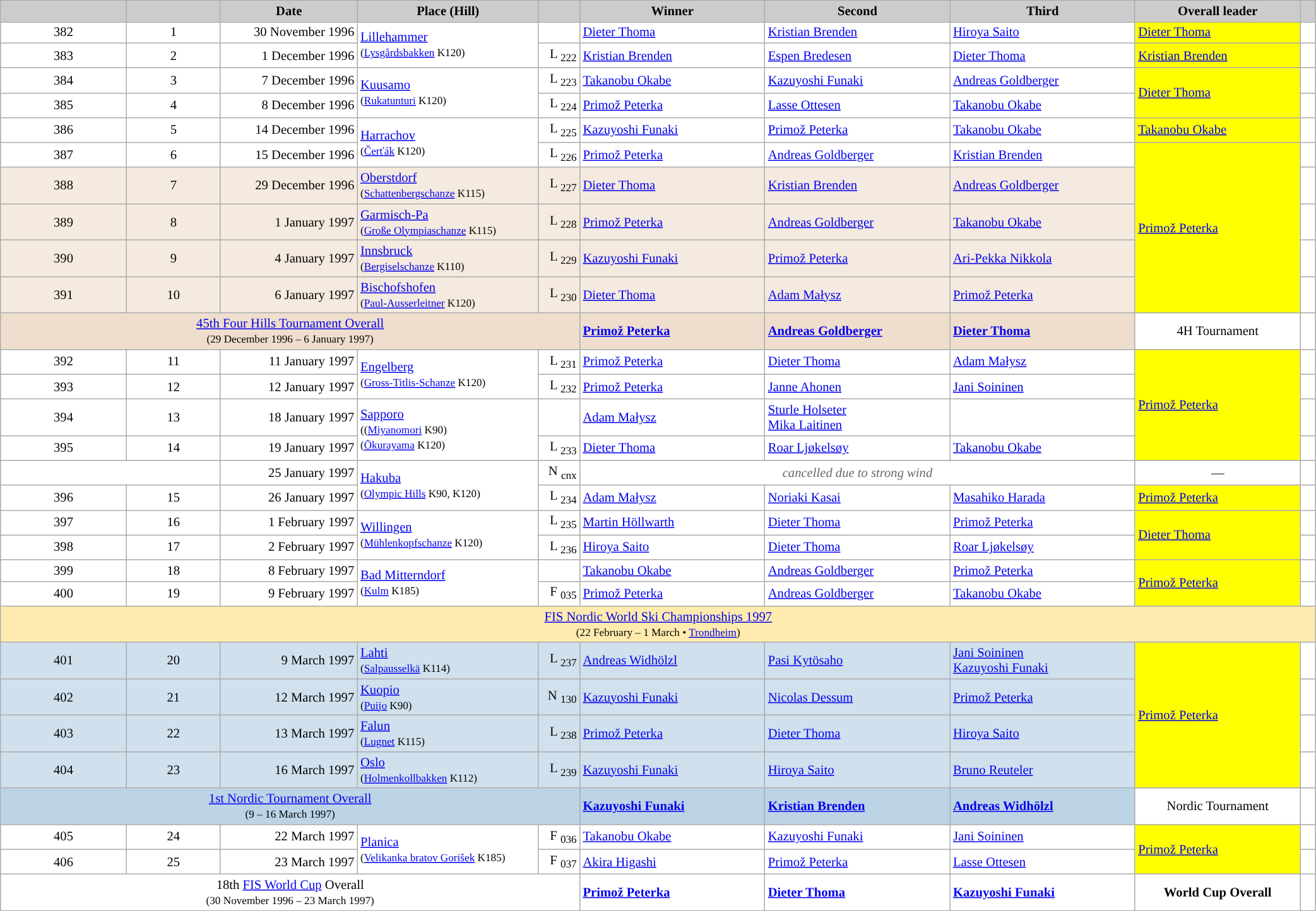<table class="wikitable plainrowheaders" style="background:#fff; font-size:86%; width:110%; line-height:16px; border:grey solid 1px; border-collapse:collapse;">
<tr>
<th scope="col" style="background:#ccc; width=30 px;"></th>
<th scope="col" style="background:#ccc; width=30 px;"></th>
<th scope="col" style="background:#ccc; width:138px;">Date</th>
<th scope="col" style="background:#ccc; width:185px;">Place (Hill)</th>
<th scope="col" style="background:#ccc; width:37px;"></th>
<th scope="col" style="background:#ccc; width:189px;">Winner</th>
<th scope="col" style="background:#ccc; width:189px;">Second</th>
<th scope="col" style="background:#ccc; width:189px;">Third</th>
<th scope="col" style="background:#ccc; width:168px;">Overall leader</th>
<th scope="col" style="background:#ccc; width:10px;"></th>
</tr>
<tr>
<td align=center>382</td>
<td align=center>1</td>
<td align=right>30 November 1996</td>
<td rowspan=2> <a href='#'>Lillehammer</a><br><small>(<a href='#'>Lysgårdsbakken</a> K120)</small></td>
<td align=right></td>
<td> <a href='#'>Dieter Thoma</a></td>
<td> <a href='#'>Kristian Brenden</a></td>
<td> <a href='#'>Hiroya Saito</a></td>
<td bgcolor=yellow> <a href='#'>Dieter Thoma</a></td>
<td></td>
</tr>
<tr>
<td align=center>383</td>
<td align=center>2</td>
<td align=right>1 December 1996</td>
<td align=right>L <sub>222</sub></td>
<td> <a href='#'>Kristian Brenden</a></td>
<td> <a href='#'>Espen Bredesen</a></td>
<td> <a href='#'>Dieter Thoma</a></td>
<td bgcolor=yellow> <a href='#'>Kristian Brenden</a></td>
<td></td>
</tr>
<tr>
<td align=center>384</td>
<td align=center>3</td>
<td align=right>7 December 1996</td>
<td rowspan=2> <a href='#'>Kuusamo</a><br><small>(<a href='#'>Rukatunturi</a> K120)</small></td>
<td align=right>L <sub>223</sub></td>
<td> <a href='#'>Takanobu Okabe</a></td>
<td> <a href='#'>Kazuyoshi Funaki</a></td>
<td> <a href='#'>Andreas Goldberger</a></td>
<td bgcolor=yellow rowspan=2> <a href='#'>Dieter Thoma</a></td>
<td></td>
</tr>
<tr>
<td align=center>385</td>
<td align=center>4</td>
<td align=right>8 December 1996</td>
<td align=right>L <sub>224</sub></td>
<td> <a href='#'>Primož Peterka</a></td>
<td> <a href='#'>Lasse Ottesen</a></td>
<td> <a href='#'>Takanobu Okabe</a></td>
<td></td>
</tr>
<tr>
<td align=center>386</td>
<td align=center>5</td>
<td align=right>14 December 1996</td>
<td rowspan=2> <a href='#'>Harrachov</a><br><small>(<a href='#'>Čerťák</a> K120)</small></td>
<td align=right>L <sub>225</sub></td>
<td> <a href='#'>Kazuyoshi Funaki</a></td>
<td> <a href='#'>Primož Peterka</a></td>
<td> <a href='#'>Takanobu Okabe</a></td>
<td bgcolor=yellow> <a href='#'>Takanobu Okabe</a></td>
<td></td>
</tr>
<tr>
<td align=center>387</td>
<td align=center>6</td>
<td align=right>15 December 1996</td>
<td align=right>L <sub>226</sub></td>
<td> <a href='#'>Primož Peterka</a></td>
<td> <a href='#'>Andreas Goldberger</a></td>
<td> <a href='#'>Kristian Brenden</a></td>
<td rowspan=5 bgcolor=yellow> <a href='#'>Primož Peterka</a></td>
<td></td>
</tr>
<tr bgcolor=#F5EADF>
<td align=center>388</td>
<td align=center>7</td>
<td align=right>29 December 1996</td>
<td> <a href='#'>Oberstdorf</a><br><small>(<a href='#'>Schattenbergschanze</a> K115)</small></td>
<td align=right>L <sub>227</sub></td>
<td> <a href='#'>Dieter Thoma</a></td>
<td> <a href='#'>Kristian Brenden</a></td>
<td> <a href='#'>Andreas Goldberger</a></td>
<td bgcolor=white></td>
</tr>
<tr bgcolor=#F5EADF>
<td align=center>389</td>
<td align=center>8</td>
<td align=right>1 January 1997</td>
<td> <a href='#'>Garmisch-Pa</a><br><small>(<a href='#'>Große Olympiaschanze</a> K115)</small></td>
<td align=right>L <sub>228</sub></td>
<td> <a href='#'>Primož Peterka</a></td>
<td> <a href='#'>Andreas Goldberger</a></td>
<td> <a href='#'>Takanobu Okabe</a></td>
<td bgcolor=white></td>
</tr>
<tr bgcolor=#F5EADF>
<td align=center>390</td>
<td align=center>9</td>
<td align=right>4 January 1997</td>
<td> <a href='#'>Innsbruck</a><br><small>(<a href='#'>Bergiselschanze</a> K110)</small></td>
<td align=right>L <sub>229</sub></td>
<td> <a href='#'>Kazuyoshi Funaki</a></td>
<td> <a href='#'>Primož Peterka</a></td>
<td> <a href='#'>Ari-Pekka Nikkola</a></td>
<td bgcolor=white></td>
</tr>
<tr bgcolor=#F5EADF>
<td align=center>391</td>
<td align=center>10</td>
<td align=right>6 January 1997</td>
<td> <a href='#'>Bischofshofen</a><br><small>(<a href='#'>Paul-Ausserleitner</a> K120)</small></td>
<td align=right>L <sub>230</sub></td>
<td> <a href='#'>Dieter Thoma</a></td>
<td> <a href='#'>Adam Małysz</a></td>
<td> <a href='#'>Primož Peterka</a></td>
<td bgcolor=white></td>
</tr>
<tr bgcolor=#EFDECD>
<td colspan=5 align=center><a href='#'>45th Four Hills Tournament Overall</a><br><small>(29 December 1996 – 6 January 1997)</small></td>
<td> <strong><a href='#'>Primož Peterka</a></strong></td>
<td> <strong><a href='#'>Andreas Goldberger</a></strong></td>
<td> <strong><a href='#'>Dieter Thoma</a></strong></td>
<td style="background:white; text-align:center">4H Tournament</td>
<td style="background:white"></td>
</tr>
<tr>
<td align=center>392</td>
<td align=center>11</td>
<td align=right>11 January 1997</td>
<td rowspan=2> <a href='#'>Engelberg</a><br><small>(<a href='#'>Gross-Titlis-Schanze</a> K120)</small></td>
<td align=right>L <sub>231</sub></td>
<td> <a href='#'>Primož Peterka</a></td>
<td> <a href='#'>Dieter Thoma</a></td>
<td> <a href='#'>Adam Małysz</a></td>
<td bgcolor=yellow rowspan=4> <a href='#'>Primož Peterka</a></td>
<td></td>
</tr>
<tr>
<td align=center>393</td>
<td align=center>12</td>
<td align=right>12 January 1997</td>
<td align=right>L <sub>232</sub></td>
<td> <a href='#'>Primož Peterka</a></td>
<td> <a href='#'>Janne Ahonen</a></td>
<td> <a href='#'>Jani Soininen</a></td>
<td></td>
</tr>
<tr>
<td align=center>394</td>
<td align=center>13</td>
<td align=right>18 January 1997</td>
<td rowspan=2> <a href='#'>Sapporo</a><br><small>((<a href='#'>Miyanomori</a> K90)<br>(<a href='#'>Ōkurayama</a> K120)</small></td>
<td align=right></td>
<td> <a href='#'>Adam Małysz</a></td>
<td> <a href='#'>Sturle Holseter</a><br> <a href='#'>Mika Laitinen</a></td>
<td></td>
<td></td>
</tr>
<tr>
<td align=center>395</td>
<td align=center>14</td>
<td align=right>19 January 1997</td>
<td align=right>L <sub>233</sub></td>
<td> <a href='#'>Dieter Thoma</a></td>
<td> <a href='#'>Roar Ljøkelsøy</a></td>
<td> <a href='#'>Takanobu Okabe</a></td>
<td></td>
</tr>
<tr>
<td colspan=2></td>
<td align=right>25 January 1997</td>
<td rowspan=2> <a href='#'>Hakuba</a><br><small>(<a href='#'>Olympic Hills</a> K90, K120)</small></td>
<td align=right>N <sub>cnx</sub></td>
<td colspan=3 align=center style=color:#696969><em>cancelled due to strong wind</em></td>
<td style="background:white; text-align:center">—</td>
<td style="background:white"></td>
</tr>
<tr>
<td align=center>396</td>
<td align=center>15</td>
<td align=right>26 January 1997</td>
<td align=right>L <sub>234</sub></td>
<td> <a href='#'>Adam Małysz</a></td>
<td> <a href='#'>Noriaki Kasai</a></td>
<td> <a href='#'>Masahiko Harada</a></td>
<td bgcolor=yellow> <a href='#'>Primož Peterka</a></td>
<td></td>
</tr>
<tr>
<td align=center>397</td>
<td align=center>16</td>
<td align=right>1 February 1997</td>
<td rowspan=2> <a href='#'>Willingen</a><br><small>(<a href='#'>Mühlenkopfschanze</a> K120)</small></td>
<td align=right>L <sub>235</sub></td>
<td> <a href='#'>Martin Höllwarth</a></td>
<td> <a href='#'>Dieter Thoma</a></td>
<td> <a href='#'>Primož Peterka</a></td>
<td bgcolor=yellow rowspan=2> <a href='#'>Dieter Thoma</a></td>
<td></td>
</tr>
<tr>
<td align=center>398</td>
<td align=center>17</td>
<td align=right>2 February 1997</td>
<td align=right>L <sub>236</sub></td>
<td> <a href='#'>Hiroya Saito</a></td>
<td> <a href='#'>Dieter Thoma</a></td>
<td> <a href='#'>Roar Ljøkelsøy</a></td>
<td></td>
</tr>
<tr>
<td align=center>399</td>
<td align=center>18</td>
<td align=right>8 February 1997</td>
<td rowspan=2> <a href='#'>Bad Mitterndorf</a><br><small>(<a href='#'>Kulm</a> K185)</small></td>
<td align=right></td>
<td> <a href='#'>Takanobu Okabe</a></td>
<td> <a href='#'>Andreas Goldberger</a></td>
<td> <a href='#'>Primož Peterka</a></td>
<td bgcolor=yellow rowspan=2> <a href='#'>Primož Peterka</a></td>
<td></td>
</tr>
<tr>
<td align=center>400</td>
<td align=center>19</td>
<td align=right>9 February 1997</td>
<td align=right>F <sub>035</sub></td>
<td> <a href='#'>Primož Peterka</a></td>
<td> <a href='#'>Andreas Goldberger</a></td>
<td> <a href='#'>Takanobu Okabe</a></td>
<td></td>
</tr>
<tr style="background:#FFEBAD">
<td colspan=10 align="center"><a href='#'>FIS Nordic World Ski Championships 1997</a><br><small>(22 February – 1 March •  <a href='#'>Trondheim</a>)</small></td>
</tr>
<tr bgcolor=#d0e0ed>
<td align=center>401</td>
<td align=center>20</td>
<td align=right>9 March 1997</td>
<td> <a href='#'>Lahti</a><br><small>(<a href='#'>Salpausselkä</a> K114)</small></td>
<td align=right>L <sub>237</sub></td>
<td> <a href='#'>Andreas Widhölzl</a></td>
<td> <a href='#'>Pasi Kytösaho</a></td>
<td> <a href='#'>Jani Soininen</a><br> <a href='#'>Kazuyoshi Funaki</a></td>
<td bgcolor=yellow rowspan=4> <a href='#'>Primož Peterka</a></td>
<td bgcolor=white></td>
</tr>
<tr bgcolor=#d0e0ed>
<td align=center>402</td>
<td align=center>21</td>
<td align=right>12 March 1997</td>
<td> <a href='#'>Kuopio</a><br><small>(<a href='#'>Puijo</a> K90)</small></td>
<td align=right>N <sub>130</sub></td>
<td> <a href='#'>Kazuyoshi Funaki</a></td>
<td> <a href='#'>Nicolas Dessum</a></td>
<td> <a href='#'>Primož Peterka</a></td>
<td bgcolor=white></td>
</tr>
<tr bgcolor=#d0e0ed>
<td align=center>403</td>
<td align=center>22</td>
<td align=right>13 March 1997</td>
<td> <a href='#'>Falun</a><br><small>(<a href='#'>Lugnet</a> K115)</small></td>
<td align=right>L <sub>238</sub></td>
<td> <a href='#'>Primož Peterka</a></td>
<td> <a href='#'>Dieter Thoma</a></td>
<td> <a href='#'>Hiroya Saito</a></td>
<td bgcolor=white></td>
</tr>
<tr bgcolor=#d0e0ed>
<td align=center>404</td>
<td align=center>23</td>
<td align=right>16 March 1997</td>
<td> <a href='#'>Oslo</a><br><small>(<a href='#'>Holmenkollbakken</a> K112)</small></td>
<td align=right>L <sub>239</sub></td>
<td> <a href='#'>Kazuyoshi Funaki</a></td>
<td> <a href='#'>Hiroya Saito</a></td>
<td> <a href='#'>Bruno Reuteler</a></td>
<td bgcolor=white></td>
</tr>
<tr bgcolor=#BCD4E6>
<td colspan=5 align=center><a href='#'>1st Nordic Tournament Overall</a><br><small>(9 – 16 March 1997)</small></td>
<td> <strong><a href='#'>Kazuyoshi Funaki</a></strong></td>
<td> <strong><a href='#'>Kristian Brenden</a></strong></td>
<td> <strong><a href='#'>Andreas Widhölzl</a></strong></td>
<td style="background:white; text-align:center">Nordic Tournament</td>
<td style="background:white"></td>
</tr>
<tr>
<td align=center>405</td>
<td align=center>24</td>
<td align=right>22 March 1997</td>
<td rowspan=2> <a href='#'>Planica</a><br><small>(<a href='#'>Velikanka bratov Gorišek</a> K185)</small></td>
<td align=right>F <sub>036</sub></td>
<td> <a href='#'>Takanobu Okabe</a></td>
<td> <a href='#'>Kazuyoshi Funaki</a></td>
<td> <a href='#'>Jani Soininen</a></td>
<td bgcolor=yellow rowspan=2> <a href='#'>Primož Peterka</a></td>
<td></td>
</tr>
<tr>
<td align=center>406</td>
<td align=center>25</td>
<td align=right>23 March 1997</td>
<td align=right>F <sub>037</sub></td>
<td> <a href='#'>Akira Higashi</a></td>
<td> <a href='#'>Primož Peterka</a></td>
<td> <a href='#'>Lasse Ottesen</a></td>
<td></td>
</tr>
<tr>
<td colspan="5" style="text-align:center">18th <a href='#'>FIS World Cup</a> Overall<br><small>(30 November 1996 – 23 March 1997)</small></td>
<td> <strong><a href='#'>Primož Peterka</a></strong></td>
<td> <strong><a href='#'>Dieter Thoma</a></strong></td>
<td> <strong><a href='#'>Kazuyoshi Funaki</a></strong></td>
<td style="text-align:center"><strong>World Cup Overall</strong></td>
<td></td>
</tr>
</table>
